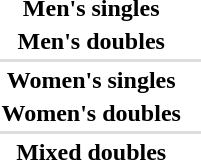<table>
<tr>
<th scope="row">Men's singles</th>
<td></td>
<td></td>
<td><br></td>
</tr>
<tr>
<th scope="row">Men's doubles</th>
<td></td>
<td></td>
<td><br></td>
</tr>
<tr bgcolor=#DDDDDD>
<td colspan=4></td>
</tr>
<tr>
<th scope="row">Women's singles</th>
<td></td>
<td></td>
<td><br></td>
</tr>
<tr>
<th scope="row">Women's doubles</th>
<td></td>
<td></td>
<td><br></td>
</tr>
<tr bgcolor=#DDDDDD>
<td colspan=4></td>
</tr>
<tr>
<th scope="row">Mixed doubles</th>
<td><br></td>
<td></td>
<td><br></td>
</tr>
</table>
